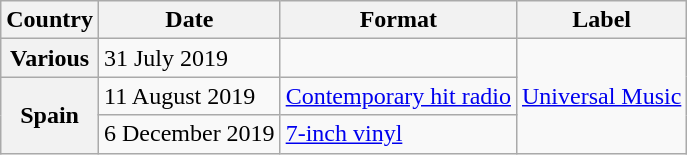<table class="wikitable plainrowheaders">
<tr>
<th>Country</th>
<th>Date</th>
<th>Format</th>
<th>Label</th>
</tr>
<tr>
<th scope="row">Various</th>
<td>31 July 2019</td>
<td></td>
<td rowspan="3"><a href='#'>Universal Music</a></td>
</tr>
<tr>
<th scope="row" rowspan="2">Spain</th>
<td>11 August 2019</td>
<td><a href='#'>Contemporary hit radio</a></td>
</tr>
<tr>
<td>6 December 2019</td>
<td><a href='#'>7-inch vinyl</a></td>
</tr>
</table>
